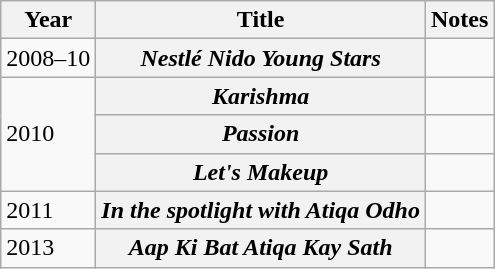<table class="wikitable plainrowheaders">
<tr>
<th>Year</th>
<th>Title</th>
<th>Notes</th>
</tr>
<tr>
<td>2008–10</td>
<th scope=row><em>Nestlé Nido Young Stars</em></th>
<td></td>
</tr>
<tr>
<td rowspan=3>2010</td>
<th scope=row><em>Karishma</em></th>
<td></td>
</tr>
<tr>
<th scope=row><em>Passion</em></th>
<td></td>
</tr>
<tr>
<th scope=row><em>Let's Makeup</em></th>
<td></td>
</tr>
<tr>
<td>2011</td>
<th scope=row><em>In the spotlight with Atiqa Odho</em></th>
<td></td>
</tr>
<tr>
<td>2013</td>
<th scope=row><em>Aap Ki Bat Atiqa Kay Sath</em></th>
<td></td>
</tr>
</table>
